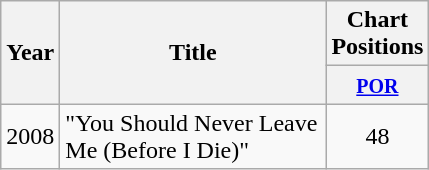<table class="wikitable">
<tr>
<th bgcolor="lightsteelblue" width="25" rowspan="2">Year</th>
<th bgcolor="lightsteelblue" width="170" rowspan="2">Title</th>
<th bgcolor="lightsteelblue" colspan="1">Chart Positions</th>
</tr>
<tr bgcolor="#efefef">
<th bgcolor="#e2e2e2" width="40"><small><a href='#'>POR</a></small></th>
</tr>
<tr>
<td>2008</td>
<td>"You Should Never Leave Me (Before I Die)"</td>
<td align="center">48</td>
</tr>
</table>
